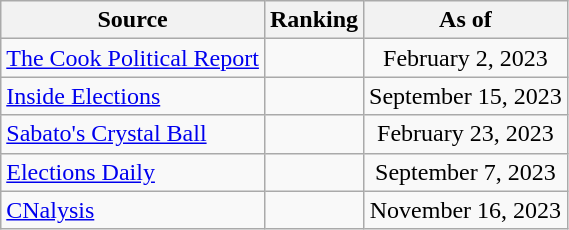<table class="wikitable" style="text-align:center">
<tr>
<th>Source</th>
<th>Ranking</th>
<th>As of</th>
</tr>
<tr>
<td align=left><a href='#'>The Cook Political Report</a></td>
<td></td>
<td>February 2, 2023</td>
</tr>
<tr>
<td align=left><a href='#'>Inside Elections</a></td>
<td></td>
<td>September 15, 2023</td>
</tr>
<tr>
<td align=left><a href='#'>Sabato's Crystal Ball</a></td>
<td></td>
<td>February 23, 2023</td>
</tr>
<tr>
<td align=left><a href='#'>Elections Daily</a></td>
<td></td>
<td>September 7, 2023</td>
</tr>
<tr>
<td align=left><a href='#'>CNalysis</a></td>
<td></td>
<td>November 16, 2023</td>
</tr>
</table>
